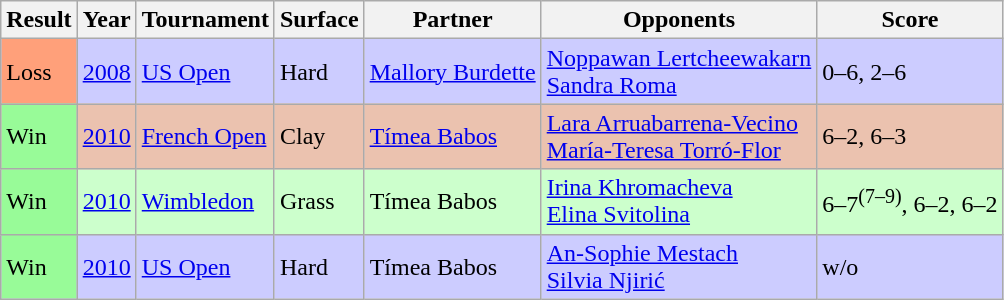<table class="sortable wikitable">
<tr>
<th>Result</th>
<th>Year</th>
<th>Tournament</th>
<th>Surface</th>
<th>Partner</th>
<th>Opponents</th>
<th>Score</th>
</tr>
<tr style=background:#ccf>
<td style=background:#ffa07a>Loss</td>
<td><a href='#'>2008</a></td>
<td><a href='#'>US Open</a></td>
<td>Hard</td>
<td> <a href='#'>Mallory Burdette</a></td>
<td> <a href='#'>Noppawan Lertcheewakarn</a> <br>  <a href='#'>Sandra Roma</a></td>
<td>0–6, 2–6</td>
</tr>
<tr style=background:#ebc2af>
<td bgcolor=98FB98>Win</td>
<td><a href='#'>2010</a></td>
<td><a href='#'>French Open</a></td>
<td>Clay</td>
<td> <a href='#'>Tímea Babos</a></td>
<td> <a href='#'>Lara Arruabarrena-Vecino</a> <br>  <a href='#'>María-Teresa Torró-Flor</a></td>
<td>6–2, 6–3</td>
</tr>
<tr style=background:#cfc>
<td bgcolor=98FB98>Win</td>
<td><a href='#'>2010</a></td>
<td><a href='#'>Wimbledon</a></td>
<td>Grass</td>
<td> Tímea Babos</td>
<td> <a href='#'>Irina Khromacheva</a> <br>  <a href='#'>Elina Svitolina</a></td>
<td>6–7<sup>(7–9)</sup>, 6–2, 6–2</td>
</tr>
<tr style=background:#ccf>
<td bgcolor=98FB98>Win</td>
<td><a href='#'>2010</a></td>
<td><a href='#'>US Open</a></td>
<td>Hard</td>
<td> Tímea Babos</td>
<td> <a href='#'>An-Sophie Mestach</a> <br>  <a href='#'>Silvia Njirić</a></td>
<td>w/o</td>
</tr>
</table>
